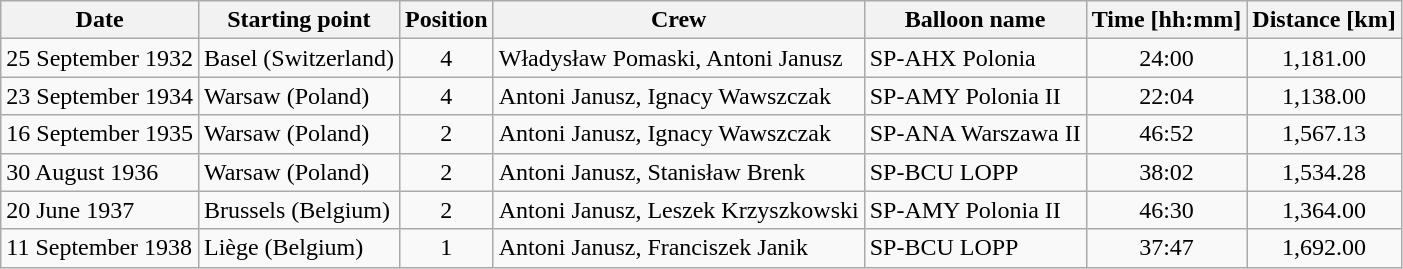<table class="wikitable">
<tr>
<th>Date</th>
<th>Starting point</th>
<th>Position</th>
<th>Crew</th>
<th>Balloon name</th>
<th>Time [hh:mm]</th>
<th>Distance [km]</th>
</tr>
<tr>
<td>25 September 1932</td>
<td>Basel (Switzerland)</td>
<td style="text-align:center">4</td>
<td>Władysław Pomaski, Antoni Janusz</td>
<td>SP-AHX Polonia</td>
<td style="text-align:center">24:00</td>
<td style="text-align:center">1,181.00</td>
</tr>
<tr>
<td>23 September 1934</td>
<td>Warsaw (Poland)</td>
<td style="text-align:center">4</td>
<td>Antoni Janusz, Ignacy Wawszczak</td>
<td>SP-AMY Polonia II</td>
<td style="text-align:center">22:04</td>
<td style="text-align:center">1,138.00</td>
</tr>
<tr>
<td>16 September 1935</td>
<td>Warsaw (Poland)</td>
<td style="text-align:center">2</td>
<td>Antoni Janusz, Ignacy Wawszczak</td>
<td>SP-ANA Warszawa II</td>
<td style="text-align:center">46:52</td>
<td style="text-align:center">1,567.13</td>
</tr>
<tr>
<td>30 August 1936</td>
<td>Warsaw (Poland)</td>
<td style="text-align:center">2</td>
<td>Antoni Janusz, Stanisław Brenk</td>
<td>SP-BCU LOPP</td>
<td style="text-align:center">38:02</td>
<td style="text-align:center">1,534.28</td>
</tr>
<tr>
<td>20 June 1937</td>
<td>Brussels (Belgium)</td>
<td style="text-align:center">2</td>
<td>Antoni Janusz, Leszek Krzyszkowski</td>
<td>SP-AMY Polonia II</td>
<td style="text-align:center">46:30</td>
<td style="text-align:center">1,364.00</td>
</tr>
<tr>
<td>11 September 1938</td>
<td>Liège (Belgium)</td>
<td style="text-align:center">1</td>
<td>Antoni Janusz, Franciszek Janik</td>
<td>SP-BCU LOPP</td>
<td style="text-align:center">37:47</td>
<td style="text-align:center">1,692.00</td>
</tr>
</table>
